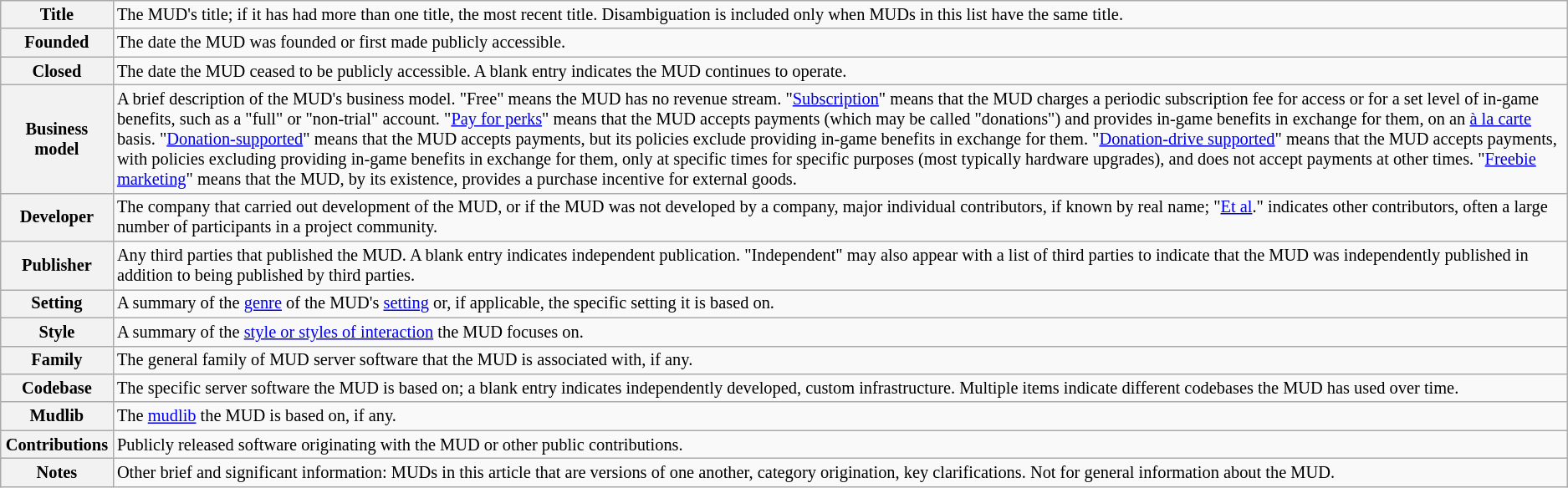<table class="wikitable" style="font-size: 85%">
<tr>
<th>Title</th>
<td>The MUD's title; if it has had more than one title, the most recent title.  Disambiguation is included only when MUDs in this list have the same title.</td>
</tr>
<tr>
<th>Founded</th>
<td>The date the MUD was founded or first made publicly accessible.</td>
</tr>
<tr>
<th>Closed</th>
<td>The date the MUD ceased to be publicly accessible.  A blank entry indicates the MUD continues to operate.</td>
</tr>
<tr>
<th>Business model</th>
<td>A brief description of the MUD's business model.  "Free" means the MUD has no revenue stream.  "<a href='#'>Subscription</a>" means that the MUD charges a periodic subscription fee for access or for a set level of in-game benefits, such as a "full" or "non-trial" account.  "<a href='#'>Pay for perks</a>" means that the MUD accepts payments (which may be called "donations") and provides in-game benefits in exchange for them, on an <a href='#'>à la carte</a> basis.  "<a href='#'>Donation-supported</a>" means that the MUD accepts payments, but its policies exclude providing in-game benefits in exchange for them.  "<a href='#'>Donation-drive supported</a>" means that the MUD accepts payments, with policies excluding providing in-game benefits in exchange for them, only at specific times for specific purposes (most typically hardware upgrades), and does not accept payments at other times.  "<a href='#'>Freebie marketing</a>" means that the MUD, by its existence, provides a purchase incentive for external goods.</td>
</tr>
<tr>
<th>Developer</th>
<td>The company that carried out development of the MUD, or if the MUD was not developed by a company, major individual contributors, if known by real name; "<a href='#'>Et al</a>." indicates other contributors, often a large number of participants in a project community.</td>
</tr>
<tr>
<th>Publisher</th>
<td>Any third parties that published the MUD.  A blank entry indicates independent publication.  "Independent" may also appear with a list of third parties to indicate that the MUD was independently published in addition to being published by third parties.</td>
</tr>
<tr>
<th>Setting</th>
<td>A summary of the <a href='#'>genre</a> of the MUD's <a href='#'>setting</a> or, if applicable, the specific setting it is based on.</td>
</tr>
<tr>
<th>Style</th>
<td>A summary of the <a href='#'>style or styles of interaction</a> the MUD focuses on.</td>
</tr>
<tr>
<th>Family</th>
<td>The general family of MUD server software that the MUD is associated with, if any.</td>
</tr>
<tr>
<th>Codebase</th>
<td>The specific server software the MUD is based on; a blank entry indicates independently developed, custom infrastructure.  Multiple items indicate different codebases the MUD has used over time.</td>
</tr>
<tr>
<th>Mudlib</th>
<td>The <a href='#'>mudlib</a> the MUD is based on, if any.</td>
</tr>
<tr>
<th>Contributions</th>
<td>Publicly released software originating with the MUD or other public contributions.</td>
</tr>
<tr>
<th>Notes</th>
<td>Other brief and significant information: MUDs in this article that are versions of one another, category origination, key clarifications.  Not for general information about the MUD.</td>
</tr>
</table>
